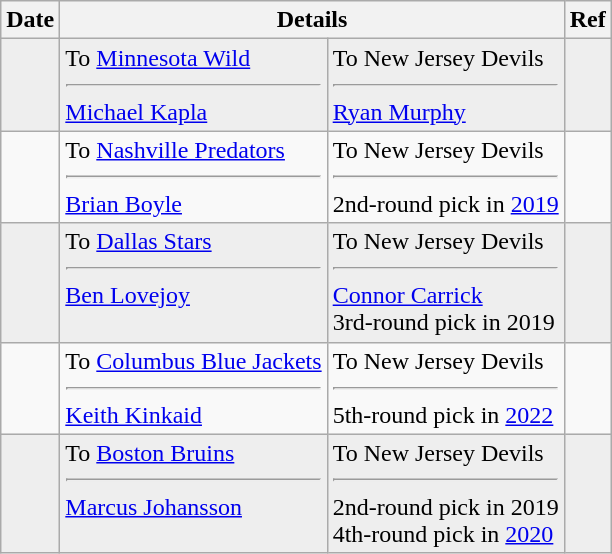<table class="wikitable">
<tr>
<th>Date</th>
<th colspan="2">Details</th>
<th>Ref</th>
</tr>
<tr style="background:#eee;">
<td></td>
<td valign="top">To <a href='#'>Minnesota Wild</a><hr><a href='#'>Michael Kapla</a></td>
<td valign="top">To New Jersey Devils<hr><a href='#'>Ryan Murphy</a></td>
<td></td>
</tr>
<tr>
<td></td>
<td valign="top">To <a href='#'>Nashville Predators</a><hr><a href='#'>Brian Boyle</a></td>
<td valign="top">To New Jersey Devils<hr>2nd-round pick in <a href='#'>2019</a></td>
<td></td>
</tr>
<tr style="background:#eee;">
<td></td>
<td valign="top">To <a href='#'>Dallas Stars</a><hr><a href='#'>Ben Lovejoy</a></td>
<td valign="top">To New Jersey Devils<hr><a href='#'>Connor Carrick</a><br>3rd-round pick in 2019</td>
<td></td>
</tr>
<tr>
<td></td>
<td valign="top">To <a href='#'>Columbus Blue Jackets</a><hr><a href='#'>Keith Kinkaid</a></td>
<td valign="top">To New Jersey Devils<hr>5th-round pick in <a href='#'>2022</a></td>
<td></td>
</tr>
<tr style="background:#eee;">
<td></td>
<td valign="top">To <a href='#'>Boston Bruins</a><hr><a href='#'>Marcus Johansson</a></td>
<td valign="top">To New Jersey Devils<hr>2nd-round pick in 2019<br>4th-round pick in <a href='#'>2020</a></td>
<td></td>
</tr>
</table>
